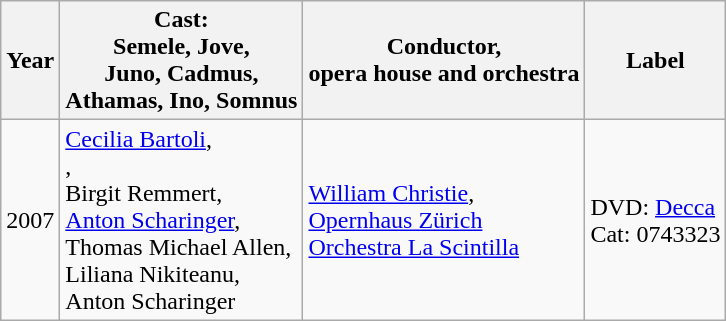<table class="wikitable">
<tr>
<th>Year</th>
<th>Cast:<br>Semele, Jove,<br>Juno, Cadmus,<br>Athamas, Ino, Somnus</th>
<th>Conductor,<br>opera house and orchestra</th>
<th>Label</th>
</tr>
<tr>
<td>2007</td>
<td><a href='#'>Cecilia Bartoli</a>,<br>,<br>Birgit Remmert,<br><a href='#'>Anton Scharinger</a>,<br>Thomas Michael Allen,<br>Liliana Nikiteanu,<br>Anton Scharinger</td>
<td><a href='#'>William Christie</a>,<br><a href='#'>Opernhaus Zürich</a><br><a href='#'>Orchestra La Scintilla</a></td>
<td>DVD: <a href='#'>Decca</a><br>Cat: 0743323</td>
</tr>
</table>
